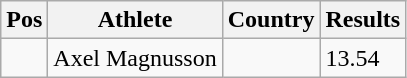<table class="wikitable">
<tr>
<th>Pos</th>
<th>Athlete</th>
<th>Country</th>
<th>Results</th>
</tr>
<tr>
<td align="center"></td>
<td>Axel Magnusson</td>
<td></td>
<td>13.54</td>
</tr>
</table>
